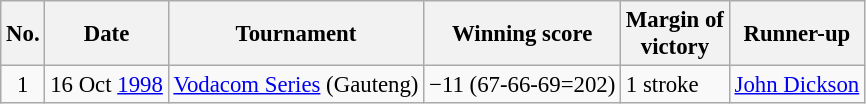<table class="wikitable" style="font-size:95%;">
<tr>
<th>No.</th>
<th>Date</th>
<th>Tournament</th>
<th>Winning score</th>
<th>Margin of<br>victory</th>
<th>Runner-up</th>
</tr>
<tr>
<td align=center>1</td>
<td align=right>16 Oct <a href='#'>1998</a></td>
<td><a href='#'>Vodacom Series</a> (Gauteng)</td>
<td>−11 (67-66-69=202)</td>
<td>1 stroke</td>
<td> <a href='#'>John Dickson</a></td>
</tr>
</table>
